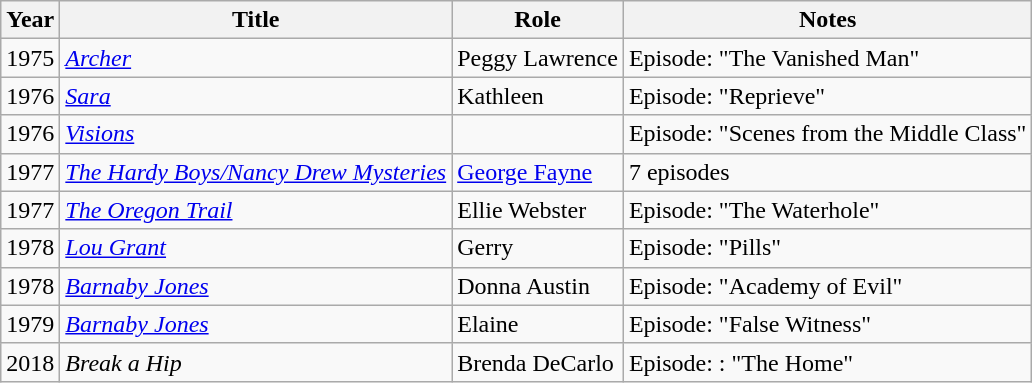<table class="wikitable sortable">
<tr>
<th>Year</th>
<th>Title</th>
<th>Role</th>
<th class="unsortable">Notes</th>
</tr>
<tr>
<td>1975</td>
<td><em><a href='#'>Archer</a></em></td>
<td>Peggy Lawrence</td>
<td>Episode: "The Vanished Man"</td>
</tr>
<tr>
<td>1976</td>
<td><em><a href='#'>Sara</a></em></td>
<td>Kathleen</td>
<td>Episode: "Reprieve"</td>
</tr>
<tr>
<td>1976</td>
<td><em><a href='#'>Visions</a></em></td>
<td></td>
<td>Episode: "Scenes from the Middle Class"</td>
</tr>
<tr>
<td>1977</td>
<td><em><a href='#'>The Hardy Boys/Nancy Drew Mysteries</a></em></td>
<td><a href='#'>George Fayne</a></td>
<td>7 episodes</td>
</tr>
<tr>
<td>1977</td>
<td><em><a href='#'>The Oregon Trail</a></em></td>
<td>Ellie Webster</td>
<td>Episode: "The Waterhole"</td>
</tr>
<tr>
<td>1978</td>
<td><em><a href='#'>Lou Grant</a></em></td>
<td>Gerry</td>
<td>Episode: "Pills"</td>
</tr>
<tr>
<td>1978</td>
<td><em><a href='#'>Barnaby Jones</a></em></td>
<td>Donna Austin</td>
<td>Episode: "Academy of Evil"</td>
</tr>
<tr>
<td>1979</td>
<td><em><a href='#'>Barnaby Jones</a></em></td>
<td>Elaine</td>
<td>Episode: "False Witness"</td>
</tr>
<tr>
<td>2018</td>
<td><em>Break a Hip</em></td>
<td>Brenda DeCarlo</td>
<td>Episode: : "The Home"</td>
</tr>
</table>
